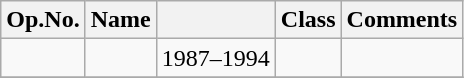<table class="wikitable">
<tr>
<th>Op.No.</th>
<th>Name</th>
<th></th>
<th>Class</th>
<th>Comments</th>
</tr>
<tr>
<td></td>
<td></td>
<td>1987–1994</td>
<td></td>
<td></td>
</tr>
<tr>
</tr>
</table>
